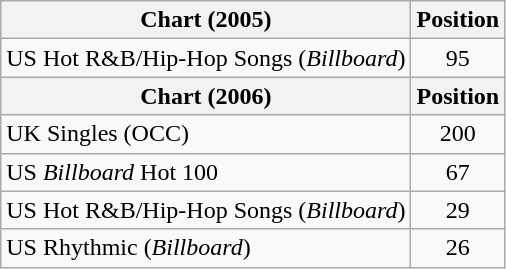<table class="wikitable">
<tr>
<th>Chart (2005)</th>
<th>Position</th>
</tr>
<tr>
<td>US Hot R&B/Hip-Hop Songs (<em>Billboard</em>)</td>
<td style="text-align:center">95</td>
</tr>
<tr>
<th>Chart (2006)</th>
<th>Position</th>
</tr>
<tr>
<td>UK Singles (OCC)</td>
<td style="text-align:center">200</td>
</tr>
<tr>
<td>US <em>Billboard</em> Hot 100</td>
<td style="text-align:center">67</td>
</tr>
<tr>
<td>US Hot R&B/Hip-Hop Songs (<em>Billboard</em>)</td>
<td style="text-align:center">29</td>
</tr>
<tr>
<td>US Rhythmic (<em>Billboard</em>)</td>
<td style="text-align:center">26</td>
</tr>
</table>
